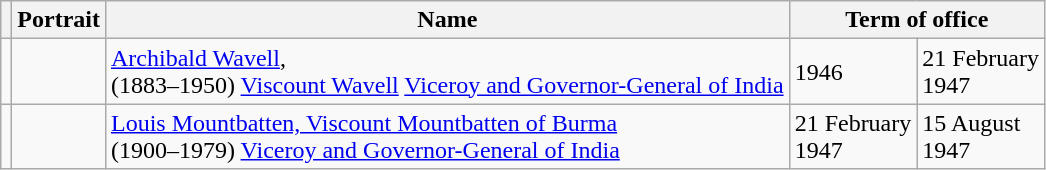<table class="wikitable">
<tr>
<th></th>
<th><strong>Portrait</strong></th>
<th>Name</th>
<th colspan="2"><strong>Term of office</strong></th>
</tr>
<tr>
<td></td>
<td></td>
<td><a href='#'>Archibald Wavell</a>,<br>(1883–1950) 
<a href='#'>Viscount Wavell</a> <a href='#'>Viceroy and Governor-General of India</a><br></td>
<td>1946</td>
<td>21 February<br>1947</td>
</tr>
<tr>
<td></td>
<td></td>
<td><a href='#'>Louis Mountbatten, Viscount Mountbatten of Burma</a><br>(1900–1979) <a href='#'>Viceroy and Governor-General of India</a><br></td>
<td>21 February<br>1947</td>
<td>15 August<br>1947</td>
</tr>
</table>
